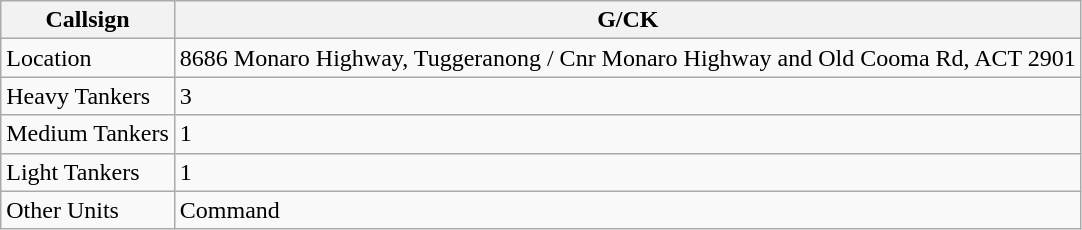<table class="wikitable mw-collapsible">
<tr>
<th>Callsign</th>
<th>G/CK</th>
</tr>
<tr>
<td>Location</td>
<td>8686 Monaro Highway, Tuggeranong / Cnr Monaro Highway and Old Cooma Rd, ACT 2901</td>
</tr>
<tr>
<td>Heavy Tankers</td>
<td>3</td>
</tr>
<tr>
<td>Medium Tankers</td>
<td>1</td>
</tr>
<tr>
<td>Light Tankers</td>
<td>1</td>
</tr>
<tr>
<td>Other Units</td>
<td>Command</td>
</tr>
</table>
